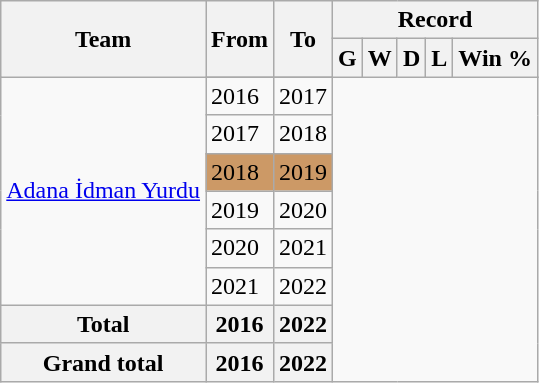<table class="wikitable" style="text-align: center">
<tr>
<th rowspan="2">Team</th>
<th rowspan="2">From</th>
<th rowspan="2">To</th>
<th colspan="5">Record</th>
</tr>
<tr>
<th>G</th>
<th>W</th>
<th>D</th>
<th>L</th>
<th>Win %</th>
</tr>
<tr>
<td rowspan=7 align=left><a href='#'>Adana İdman Yurdu</a></td>
</tr>
<tr>
<td align=left>2016</td>
<td align=left>2017<br></td>
</tr>
<tr>
<td align=left>2017</td>
<td align=left>2018<br></td>
</tr>
<tr bgcolor=cc9966>
<td align=left>2018</td>
<td align=left>2019<br></td>
</tr>
<tr>
<td align=left>2019</td>
<td align=left>2020<br></td>
</tr>
<tr>
<td align=left>2020</td>
<td align=left>2021<br></td>
</tr>
<tr>
<td align=left>2021</td>
<td align=left>2022<br></td>
</tr>
<tr>
<th align=left>Total</th>
<th align=left>2016</th>
<th align=left>2022<br></th>
</tr>
<tr>
<th align=left>Grand total</th>
<th align=left>2016</th>
<th align=left>2022<br></th>
</tr>
</table>
